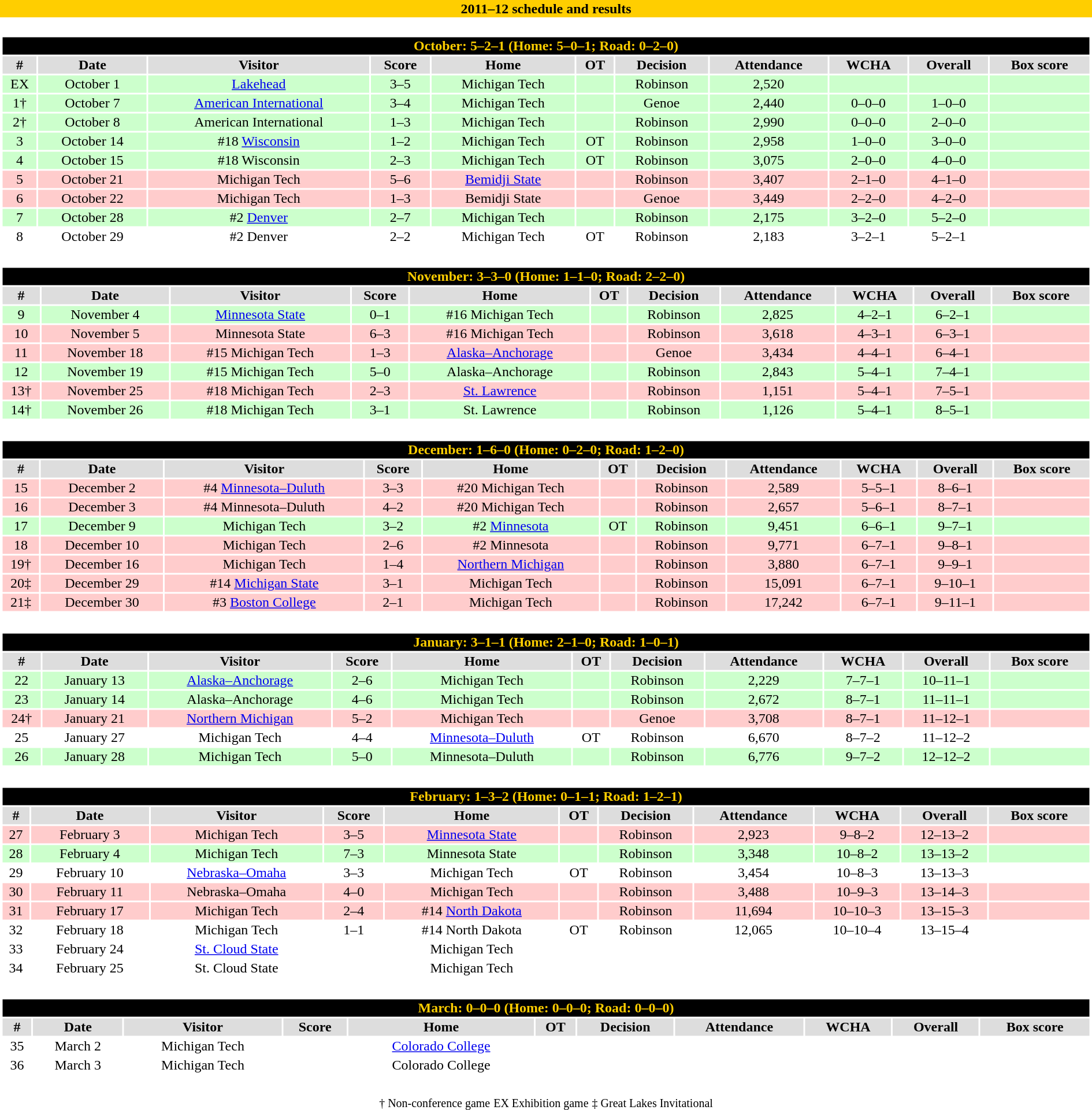<table class="toccolours" width=100% style="clear:both; margin:1.5em auto; text-align:center;">
<tr>
<th colspan=12 style="background:#FFCE00; color:#000000;">2011–12 schedule and results</th>
</tr>
<tr>
<td colspan=12><br><table class="toccolours collapsible collapsed" width=100%>
<tr>
<th colspan=12; style="background:#000000; color:#FFCE00;">October: 5–2–1 (Home: 5–0–1; Road: 0–2–0)</th>
</tr>
<tr align="center" bgcolor="#dddddd">
<th>#</th>
<th>Date</th>
<th>Visitor</th>
<th>Score</th>
<th>Home</th>
<th>OT</th>
<th>Decision</th>
<th>Attendance</th>
<th>WCHA</th>
<th>Overall</th>
<th>Box score</th>
</tr>
<tr align="center" bgcolor="ccffcc">
<td>EX</td>
<td>October 1</td>
<td><a href='#'>Lakehead</a></td>
<td>3–5</td>
<td>Michigan Tech</td>
<td></td>
<td>Robinson</td>
<td>2,520</td>
<td></td>
<td></td>
<td></td>
</tr>
<tr align="center" bgcolor="ccffcc">
<td>1†</td>
<td>October 7</td>
<td><a href='#'>American International</a></td>
<td>3–4</td>
<td>Michigan Tech</td>
<td></td>
<td>Genoe</td>
<td>2,440</td>
<td>0–0–0</td>
<td>1–0–0</td>
<td></td>
</tr>
<tr align="center" bgcolor="ccffcc">
<td>2†</td>
<td>October 8</td>
<td>American International</td>
<td>1–3</td>
<td>Michigan Tech</td>
<td></td>
<td>Robinson</td>
<td>2,990</td>
<td>0–0–0</td>
<td>2–0–0</td>
<td></td>
</tr>
<tr align="center" bgcolor="ccffcc">
<td>3</td>
<td>October 14</td>
<td>#18 <a href='#'>Wisconsin</a></td>
<td>1–2</td>
<td>Michigan Tech</td>
<td>OT</td>
<td>Robinson</td>
<td>2,958</td>
<td>1–0–0</td>
<td>3–0–0</td>
<td></td>
</tr>
<tr align="center" bgcolor="ccffcc">
<td>4</td>
<td>October 15</td>
<td>#18 Wisconsin</td>
<td>2–3</td>
<td>Michigan Tech</td>
<td>OT</td>
<td>Robinson</td>
<td>3,075</td>
<td>2–0–0</td>
<td>4–0–0</td>
<td></td>
</tr>
<tr align="center" bgcolor="ffcccc">
<td>5</td>
<td>October 21</td>
<td>Michigan Tech</td>
<td>5–6</td>
<td><a href='#'>Bemidji State</a></td>
<td></td>
<td>Robinson</td>
<td>3,407</td>
<td>2–1–0</td>
<td>4–1–0</td>
<td></td>
</tr>
<tr align="center" bgcolor="ffcccc">
<td>6</td>
<td>October 22</td>
<td>Michigan Tech</td>
<td>1–3</td>
<td>Bemidji State</td>
<td></td>
<td>Genoe</td>
<td>3,449</td>
<td>2–2–0</td>
<td>4–2–0</td>
<td></td>
</tr>
<tr align="center" bgcolor="ccffcc">
<td>7</td>
<td>October 28</td>
<td>#2 <a href='#'>Denver</a></td>
<td>2–7</td>
<td>Michigan Tech</td>
<td></td>
<td>Robinson</td>
<td>2,175</td>
<td>3–2–0</td>
<td>5–2–0</td>
<td></td>
</tr>
<tr align="center" bgcolor=white>
<td>8</td>
<td>October 29</td>
<td>#2 Denver</td>
<td>2–2</td>
<td>Michigan Tech</td>
<td>OT</td>
<td>Robinson</td>
<td>2,183</td>
<td>3–2–1</td>
<td>5–2–1</td>
<td></td>
</tr>
</table>
</td>
</tr>
<tr>
<td colspan=12><br><table class="toccolours collapsible collapsed" width=100%>
<tr>
<th colspan=12; style="background:#000000; color:#FFCE00;">November: 3–3–0 (Home: 1–1–0; Road: 2–2–0)</th>
</tr>
<tr align="center" bgcolor="#dddddd">
<th>#</th>
<th>Date</th>
<th>Visitor</th>
<th>Score</th>
<th>Home</th>
<th>OT</th>
<th>Decision</th>
<th>Attendance</th>
<th>WCHA</th>
<th>Overall</th>
<th>Box score</th>
</tr>
<tr align="center" bgcolor="ccffcc">
<td>9</td>
<td>November 4</td>
<td><a href='#'>Minnesota State</a></td>
<td>0–1</td>
<td>#16 Michigan Tech</td>
<td></td>
<td>Robinson</td>
<td>2,825</td>
<td>4–2–1</td>
<td>6–2–1</td>
<td></td>
</tr>
<tr align="center" bgcolor="ffcccc">
<td>10</td>
<td>November 5</td>
<td>Minnesota State</td>
<td>6–3</td>
<td>#16 Michigan Tech</td>
<td></td>
<td>Robinson</td>
<td>3,618</td>
<td>4–3–1</td>
<td>6–3–1</td>
<td></td>
</tr>
<tr align="center" bgcolor="ffcccc">
<td>11</td>
<td>November 18</td>
<td>#15 Michigan Tech</td>
<td>1–3</td>
<td><a href='#'>Alaska–Anchorage</a></td>
<td></td>
<td>Genoe</td>
<td>3,434</td>
<td>4–4–1</td>
<td>6–4–1</td>
<td></td>
</tr>
<tr align="center" bgcolor="ccffcc">
<td>12</td>
<td>November 19</td>
<td>#15 Michigan Tech</td>
<td>5–0</td>
<td>Alaska–Anchorage</td>
<td></td>
<td>Robinson</td>
<td>2,843</td>
<td>5–4–1</td>
<td>7–4–1</td>
<td></td>
</tr>
<tr align="center" bgcolor="ffcccc">
<td>13†</td>
<td>November 25</td>
<td>#18 Michigan Tech</td>
<td>2–3</td>
<td><a href='#'>St. Lawrence</a></td>
<td></td>
<td>Robinson</td>
<td>1,151</td>
<td>5–4–1</td>
<td>7–5–1</td>
<td></td>
</tr>
<tr align="center" bgcolor="ccffcc">
<td>14†</td>
<td>November 26</td>
<td>#18 Michigan Tech</td>
<td>3–1</td>
<td>St. Lawrence</td>
<td></td>
<td>Robinson</td>
<td>1,126</td>
<td>5–4–1</td>
<td>8–5–1</td>
<td></td>
</tr>
</table>
</td>
</tr>
<tr>
<td colspan=12><br><table class="toccolours collapsible collapsed" width=100%>
<tr>
<th colspan=12; style="background:#000000; color:#FFCE00;">December: 1–6–0 (Home: 0–2–0; Road: 1–2–0)</th>
</tr>
<tr align="center" bgcolor="#dddddd">
<th>#</th>
<th>Date</th>
<th>Visitor</th>
<th>Score</th>
<th>Home</th>
<th>OT</th>
<th>Decision</th>
<th>Attendance</th>
<th>WCHA</th>
<th>Overall</th>
<th>Box score</th>
</tr>
<tr align="center" bgcolor="ffcccc">
<td>15</td>
<td>December 2</td>
<td>#4 <a href='#'>Minnesota–Duluth</a></td>
<td>3–3</td>
<td>#20 Michigan Tech</td>
<td></td>
<td>Robinson</td>
<td>2,589</td>
<td>5–5–1</td>
<td>8–6–1</td>
<td></td>
</tr>
<tr align="center" bgcolor="ffcccc">
<td>16</td>
<td>December 3</td>
<td>#4 Minnesota–Duluth</td>
<td>4–2</td>
<td>#20 Michigan Tech</td>
<td></td>
<td>Robinson</td>
<td>2,657</td>
<td>5–6–1</td>
<td>8–7–1</td>
<td></td>
</tr>
<tr align="center" bgcolor="ccffcc">
<td>17</td>
<td>December 9</td>
<td>Michigan Tech</td>
<td>3–2</td>
<td>#2 <a href='#'>Minnesota</a></td>
<td>OT</td>
<td>Robinson</td>
<td>9,451</td>
<td>6–6–1</td>
<td>9–7–1</td>
<td></td>
</tr>
<tr align="center" bgcolor="ffcccc">
<td>18</td>
<td>December 10</td>
<td>Michigan Tech</td>
<td>2–6</td>
<td>#2 Minnesota</td>
<td></td>
<td>Robinson</td>
<td>9,771</td>
<td>6–7–1</td>
<td>9–8–1</td>
<td></td>
</tr>
<tr align="center" bgcolor="ffcccc">
<td>19†</td>
<td>December 16</td>
<td>Michigan Tech</td>
<td>1–4</td>
<td><a href='#'>Northern Michigan</a></td>
<td></td>
<td>Robinson</td>
<td>3,880</td>
<td>6–7–1</td>
<td>9–9–1</td>
<td></td>
</tr>
<tr align="center" bgcolor="ffcccc">
<td>20‡</td>
<td>December 29</td>
<td>#14 <a href='#'>Michigan State</a></td>
<td>3–1</td>
<td>Michigan Tech</td>
<td></td>
<td>Robinson</td>
<td>15,091</td>
<td>6–7–1</td>
<td>9–10–1</td>
<td></td>
</tr>
<tr align="center" bgcolor="ffcccc">
<td>21‡</td>
<td>December 30</td>
<td>#3 <a href='#'>Boston College</a></td>
<td>2–1</td>
<td>Michigan Tech</td>
<td></td>
<td>Robinson</td>
<td>17,242</td>
<td>6–7–1</td>
<td>9–11–1</td>
<td></td>
</tr>
</table>
</td>
</tr>
<tr>
<td colspan=12><br><table class="toccolours collapsible collapsed" width=100%>
<tr>
<th colspan=12; style="background:#000000; color:#FFCE00;">January: 3–1–1 (Home: 2–1–0; Road: 1–0–1)</th>
</tr>
<tr align="center" bgcolor="#dddddd">
<th>#</th>
<th>Date</th>
<th>Visitor</th>
<th>Score</th>
<th>Home</th>
<th>OT</th>
<th>Decision</th>
<th>Attendance</th>
<th>WCHA</th>
<th>Overall</th>
<th>Box score</th>
</tr>
<tr align="center" bgcolor="ccffcc">
<td>22</td>
<td>January 13</td>
<td><a href='#'>Alaska–Anchorage</a></td>
<td>2–6</td>
<td>Michigan Tech</td>
<td></td>
<td>Robinson</td>
<td>2,229</td>
<td>7–7–1</td>
<td>10–11–1</td>
<td></td>
</tr>
<tr align="center" bgcolor="ccffcc">
<td>23</td>
<td>January 14</td>
<td>Alaska–Anchorage</td>
<td>4–6</td>
<td>Michigan Tech</td>
<td></td>
<td>Robinson</td>
<td>2,672</td>
<td>8–7–1</td>
<td>11–11–1</td>
<td></td>
</tr>
<tr align="center" bgcolor="ffcccc">
<td>24†</td>
<td>January 21</td>
<td><a href='#'>Northern Michigan</a></td>
<td>5–2</td>
<td>Michigan Tech</td>
<td></td>
<td>Genoe</td>
<td>3,708</td>
<td>8–7–1</td>
<td>11–12–1</td>
<td></td>
</tr>
<tr align="center" bgcolor=white>
<td>25</td>
<td>January 27</td>
<td>Michigan Tech</td>
<td>4–4</td>
<td><a href='#'>Minnesota–Duluth</a></td>
<td>OT</td>
<td>Robinson</td>
<td>6,670</td>
<td>8–7–2</td>
<td>11–12–2</td>
<td></td>
</tr>
<tr align="center" bgcolor="ccffcc">
<td>26</td>
<td>January 28</td>
<td>Michigan Tech</td>
<td>5–0</td>
<td>Minnesota–Duluth</td>
<td></td>
<td>Robinson</td>
<td>6,776</td>
<td>9–7–2</td>
<td>12–12–2</td>
<td></td>
</tr>
</table>
</td>
</tr>
<tr>
<td colspan=12><br><table class="toccolours collapsible collapsed" width=100%>
<tr>
<th colspan=12; style="background:#000000; color:#FFCE00;">February: 1–3–2 (Home: 0–1–1; Road: 1–2–1)</th>
</tr>
<tr align="center" bgcolor="#dddddd">
<th>#</th>
<th>Date</th>
<th>Visitor</th>
<th>Score</th>
<th>Home</th>
<th>OT</th>
<th>Decision</th>
<th>Attendance</th>
<th>WCHA</th>
<th>Overall</th>
<th>Box score</th>
</tr>
<tr align="center" bgcolor="ffcccc">
<td>27</td>
<td>February 3</td>
<td>Michigan Tech</td>
<td>3–5</td>
<td><a href='#'>Minnesota State</a></td>
<td></td>
<td>Robinson</td>
<td>2,923</td>
<td>9–8–2</td>
<td>12–13–2</td>
<td></td>
</tr>
<tr align="center" bgcolor="ccffcc">
<td>28</td>
<td>February 4</td>
<td>Michigan Tech</td>
<td>7–3</td>
<td>Minnesota State</td>
<td></td>
<td>Robinson</td>
<td>3,348</td>
<td>10–8–2</td>
<td>13–13–2</td>
<td></td>
</tr>
<tr align="center" bgcolor=white>
<td>29</td>
<td>February 10</td>
<td><a href='#'>Nebraska–Omaha</a></td>
<td>3–3</td>
<td>Michigan Tech</td>
<td>OT</td>
<td>Robinson</td>
<td>3,454</td>
<td>10–8–3</td>
<td>13–13–3</td>
<td></td>
</tr>
<tr align="center" bgcolor="ffcccc">
<td>30</td>
<td>February 11</td>
<td>Nebraska–Omaha</td>
<td>4–0</td>
<td>Michigan Tech</td>
<td></td>
<td>Robinson</td>
<td>3,488</td>
<td>10–9–3</td>
<td>13–14–3</td>
<td></td>
</tr>
<tr align="center" bgcolor="ffcccc">
<td>31</td>
<td>February 17</td>
<td>Michigan Tech</td>
<td>2–4</td>
<td>#14 <a href='#'>North Dakota</a></td>
<td></td>
<td>Robinson</td>
<td>11,694</td>
<td>10–10–3</td>
<td>13–15–3</td>
<td></td>
</tr>
<tr align="center" bgcolor=white>
<td>32</td>
<td>February 18</td>
<td>Michigan Tech</td>
<td>1–1</td>
<td>#14 North Dakota</td>
<td>OT</td>
<td>Robinson</td>
<td>12,065</td>
<td>10–10–4</td>
<td>13–15–4</td>
<td></td>
</tr>
<tr align="center" bgcolor="">
<td>33</td>
<td>February 24</td>
<td><a href='#'>St. Cloud State</a></td>
<td></td>
<td>Michigan Tech</td>
<td></td>
<td></td>
<td></td>
<td></td>
<td></td>
<td></td>
</tr>
<tr align="center" bgcolor="">
<td>34</td>
<td>February 25</td>
<td>St. Cloud State</td>
<td></td>
<td>Michigan Tech</td>
<td></td>
<td></td>
<td></td>
<td></td>
<td></td>
<td></td>
</tr>
</table>
</td>
</tr>
<tr>
<td colspan=12><br><table class="toccolours collapsible collapsed" width=100%>
<tr>
<th colspan=12; style="background:#000000; color:#FFCE00;">March: 0–0–0 (Home: 0–0–0; Road: 0–0–0)</th>
</tr>
<tr align="center" bgcolor="#dddddd">
<th>#</th>
<th>Date</th>
<th>Visitor</th>
<th>Score</th>
<th>Home</th>
<th>OT</th>
<th>Decision</th>
<th>Attendance</th>
<th>WCHA</th>
<th>Overall</th>
<th>Box score</th>
</tr>
<tr align="center" bgcolor="">
<td>35</td>
<td>March 2</td>
<td>Michigan Tech</td>
<td></td>
<td><a href='#'>Colorado College</a></td>
<td></td>
<td></td>
<td></td>
<td></td>
<td></td>
<td></td>
</tr>
<tr align="center" bgcolor="">
<td>36</td>
<td>March 3</td>
<td>Michigan Tech</td>
<td></td>
<td>Colorado College</td>
<td></td>
<td></td>
<td></td>
<td></td>
<td></td>
<td></td>
</tr>
</table>
</td>
</tr>
<tr>
<td><br><small>† Non-conference game</small>
<small>EX Exhibition game</small>
<small>‡ Great Lakes Invitational</small></td>
</tr>
</table>
